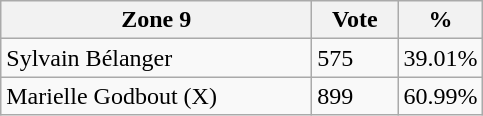<table class="wikitable">
<tr>
<th bgcolor="#DDDDFF" width="200px">Zone 9</th>
<th bgcolor="#DDDDFF" width="50px">Vote</th>
<th bgcolor="#DDDDFF" width="30px">%</th>
</tr>
<tr>
<td>Sylvain Bélanger</td>
<td>575</td>
<td>39.01%</td>
</tr>
<tr>
<td>Marielle Godbout (X)</td>
<td>899</td>
<td>60.99%</td>
</tr>
</table>
